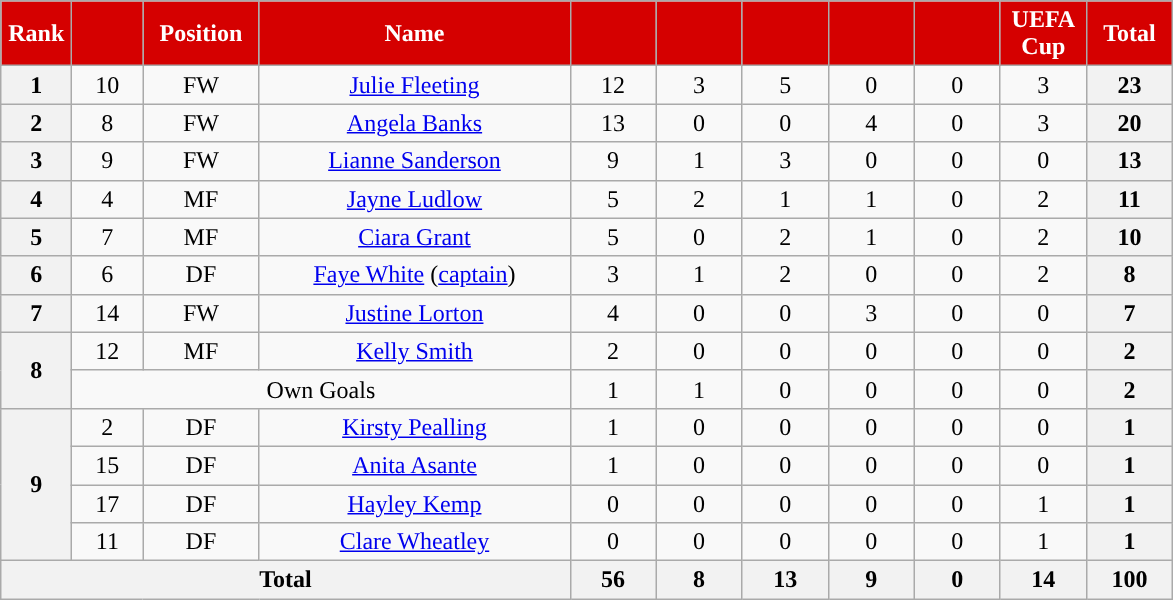<table class="wikitable" style="text-align:center; font-size:100%; ">
<tr>
<th style="background:#d50000; color:white; text-align:center; width:40px">Rank</th>
<th style="background:#d50000; color:white; text-align:center; width:40px"></th>
<th style="background:#d50000; color:white; text-align:center; width:70px">Position</th>
<th style="background:#d50000; color:white; text-align:center; width:200px">Name</th>
<th style="background:#d50000; color:white; text-align:center; width:50px;"></th>
<th style="background:#d50000; color:white; text-align:center; width:50px;"></th>
<th style="background:#d50000; color:white; text-align:center; width:50px;"></th>
<th style="background:#d50000; color:white; text-align:center; width:50px;"></th>
<th style="background:#d50000; color:white; text-align:center; width:50px;"></th>
<th style="background:#d50000; color:white; text-align:center; width:50px;">UEFA Cup</th>
<th style="background:#d50000; color:white; text-align:center; width:50px;">Total</th>
</tr>
<tr>
<th>1</th>
<td>10</td>
<td>FW</td>
<td> <a href='#'>Julie Fleeting</a></td>
<td>12</td>
<td>3</td>
<td>5</td>
<td>0</td>
<td>0</td>
<td>3</td>
<th>23</th>
</tr>
<tr>
<th>2</th>
<td>8</td>
<td>FW</td>
<td> <a href='#'>Angela Banks</a></td>
<td>13</td>
<td>0</td>
<td>0</td>
<td>4</td>
<td>0</td>
<td>3</td>
<th>20</th>
</tr>
<tr>
<th>3</th>
<td>9</td>
<td>FW</td>
<td> <a href='#'>Lianne Sanderson</a></td>
<td>9</td>
<td>1</td>
<td>3</td>
<td>0</td>
<td>0</td>
<td>0</td>
<th>13</th>
</tr>
<tr>
<th>4</th>
<td>4</td>
<td>MF</td>
<td> <a href='#'>Jayne Ludlow</a></td>
<td>5</td>
<td>2</td>
<td>1</td>
<td>1</td>
<td>0</td>
<td>2</td>
<th>11</th>
</tr>
<tr>
<th>5</th>
<td>7</td>
<td>MF</td>
<td> <a href='#'>Ciara Grant</a></td>
<td>5</td>
<td>0</td>
<td>2</td>
<td>1</td>
<td>0</td>
<td>2</td>
<th>10</th>
</tr>
<tr>
<th>6</th>
<td>6</td>
<td>DF</td>
<td> <a href='#'>Faye White</a> (<a href='#'>captain</a>)</td>
<td>3</td>
<td>1</td>
<td>2</td>
<td>0</td>
<td>0</td>
<td>2</td>
<th>8</th>
</tr>
<tr>
<th>7</th>
<td>14</td>
<td>FW</td>
<td> <a href='#'>Justine Lorton</a></td>
<td>4</td>
<td>0</td>
<td>0</td>
<td>3</td>
<td>0</td>
<td>0</td>
<th>7</th>
</tr>
<tr>
<th rowspan="2">8</th>
<td>12</td>
<td>MF</td>
<td> <a href='#'>Kelly Smith</a></td>
<td>2</td>
<td>0</td>
<td>0</td>
<td>0</td>
<td>0</td>
<td>0</td>
<th>2</th>
</tr>
<tr>
<td colspan="3">Own Goals</td>
<td>1</td>
<td>1</td>
<td>0</td>
<td>0</td>
<td>0</td>
<td>0</td>
<th>2</th>
</tr>
<tr>
<th rowspan="4">9</th>
<td>2</td>
<td>DF</td>
<td> <a href='#'>Kirsty Pealling</a></td>
<td>1</td>
<td>0</td>
<td>0</td>
<td>0</td>
<td>0</td>
<td>0</td>
<th>1</th>
</tr>
<tr>
<td>15</td>
<td>DF</td>
<td> <a href='#'>Anita Asante</a></td>
<td>1</td>
<td>0</td>
<td>0</td>
<td>0</td>
<td>0</td>
<td>0</td>
<th>1</th>
</tr>
<tr>
<td>17</td>
<td>DF</td>
<td> <a href='#'>Hayley Kemp</a></td>
<td>0</td>
<td>0</td>
<td>0</td>
<td>0</td>
<td>0</td>
<td>1</td>
<th>1</th>
</tr>
<tr>
<td>11</td>
<td>DF</td>
<td> <a href='#'>Clare Wheatley</a></td>
<td>0</td>
<td>0</td>
<td>0</td>
<td>0</td>
<td>0</td>
<td>1</td>
<th>1</th>
</tr>
<tr>
<th colspan="4">Total</th>
<th>56</th>
<th>8</th>
<th>13</th>
<th>9</th>
<th>0</th>
<th>14</th>
<th>100</th>
</tr>
</table>
